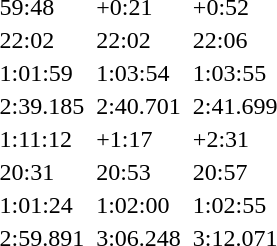<table>
<tr>
<td></td>
<td></td>
<td>59:48</td>
<td></td>
<td>+0:21</td>
<td></td>
<td>+0:52</td>
</tr>
<tr>
<td></td>
<td></td>
<td>22:02</td>
<td></td>
<td>22:02</td>
<td></td>
<td>22:06</td>
</tr>
<tr>
<td></td>
<td></td>
<td>1:01:59</td>
<td></td>
<td>1:03:54</td>
<td></td>
<td>1:03:55</td>
</tr>
<tr>
<td></td>
<td></td>
<td>2:39.185</td>
<td></td>
<td>2:40.701</td>
<td></td>
<td>2:41.699</td>
</tr>
<tr>
<td></td>
<td></td>
<td>1:11:12</td>
<td></td>
<td>+1:17</td>
<td></td>
<td>+2:31</td>
</tr>
<tr>
<td></td>
<td></td>
<td>20:31</td>
<td></td>
<td>20:53</td>
<td></td>
<td>20:57</td>
</tr>
<tr>
<td></td>
<td></td>
<td>1:01:24</td>
<td></td>
<td>1:02:00</td>
<td></td>
<td>1:02:55</td>
</tr>
<tr>
<td></td>
<td></td>
<td>2:59.891</td>
<td></td>
<td>3:06.248</td>
<td></td>
<td>3:12.071</td>
</tr>
</table>
